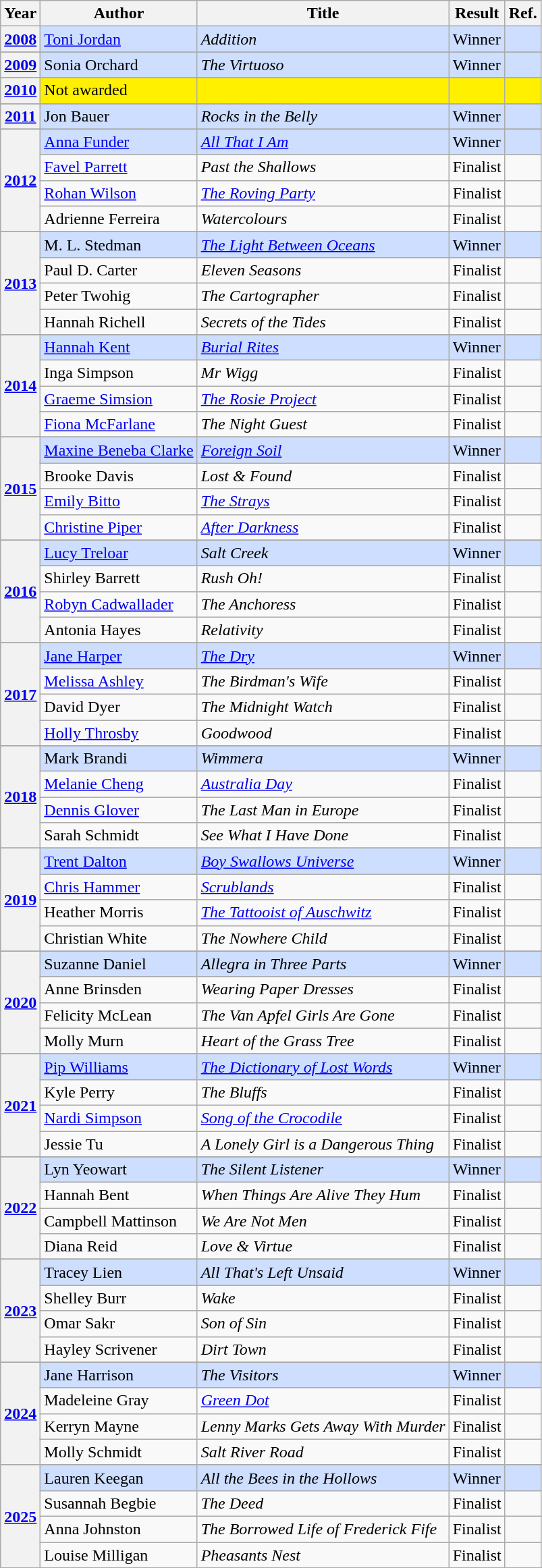<table class="wikitable">
<tr>
<th>Year</th>
<th>Author</th>
<th>Title</th>
<th>Result</th>
<th>Ref.</th>
</tr>
<tr style="background:#cddeff">
<th><a href='#'>2008</a></th>
<td><a href='#'>Toni Jordan</a></td>
<td><em>Addition</em></td>
<td>Winner</td>
<td></td>
</tr>
<tr>
</tr>
<tr style="background:#cddeff">
<th><a href='#'>2009</a></th>
<td>Sonia Orchard</td>
<td><em>The Virtuoso</em></td>
<td>Winner</td>
<td></td>
</tr>
<tr>
</tr>
<tr style="background:#fff000">
<th><a href='#'>2010</a></th>
<td>Not awarded</td>
<td></td>
<td></td>
<td></td>
</tr>
<tr>
</tr>
<tr style="background:#cddeff">
<th><a href='#'>2011</a></th>
<td>Jon Bauer</td>
<td><em>Rocks in the Belly</em></td>
<td>Winner</td>
<td></td>
</tr>
<tr>
</tr>
<tr style="background:#cddeff">
<th rowspan="4"><a href='#'>2012</a></th>
<td><a href='#'>Anna Funder</a></td>
<td><em><a href='#'>All That I Am</a></em></td>
<td>Winner</td>
<td></td>
</tr>
<tr>
<td><a href='#'>Favel Parrett</a></td>
<td><em>Past the Shallows</em></td>
<td>Finalist</td>
<td></td>
</tr>
<tr>
<td><a href='#'>Rohan Wilson</a></td>
<td><em><a href='#'>The Roving Party</a></em></td>
<td>Finalist</td>
<td></td>
</tr>
<tr>
<td>Adrienne Ferreira</td>
<td><em>Watercolours</em></td>
<td>Finalist</td>
<td></td>
</tr>
<tr>
</tr>
<tr style="background:#cddeff">
<th rowspan="4"><a href='#'>2013</a></th>
<td>M. L. Stedman</td>
<td><em><a href='#'>The Light Between Oceans</a></em></td>
<td>Winner</td>
<td></td>
</tr>
<tr>
<td>Paul D. Carter</td>
<td><em>Eleven Seasons</em></td>
<td>Finalist</td>
<td></td>
</tr>
<tr>
<td>Peter Twohig</td>
<td><em>The Cartographer</em></td>
<td>Finalist</td>
<td></td>
</tr>
<tr>
<td>Hannah Richell</td>
<td><em>Secrets of the Tides</em></td>
<td>Finalist</td>
<td></td>
</tr>
<tr>
</tr>
<tr style="background:#cddeff">
<th rowspan="4"><a href='#'>2014</a></th>
<td><a href='#'>Hannah Kent</a></td>
<td><em><a href='#'>Burial Rites</a></em></td>
<td>Winner</td>
<td></td>
</tr>
<tr>
<td>Inga Simpson</td>
<td><em>Mr Wigg</em></td>
<td>Finalist</td>
<td></td>
</tr>
<tr>
<td><a href='#'>Graeme Simsion</a></td>
<td><em><a href='#'>The Rosie Project</a></em></td>
<td>Finalist</td>
<td></td>
</tr>
<tr>
<td><a href='#'>Fiona McFarlane</a></td>
<td><em>The Night Guest</em></td>
<td>Finalist</td>
<td></td>
</tr>
<tr>
</tr>
<tr style="background:#cddeff">
<th rowspan="4"><a href='#'>2015</a></th>
<td><a href='#'>Maxine Beneba Clarke</a></td>
<td><em><a href='#'>Foreign Soil</a></em></td>
<td>Winner</td>
<td></td>
</tr>
<tr>
<td>Brooke Davis</td>
<td><em>Lost & Found</em></td>
<td>Finalist</td>
<td></td>
</tr>
<tr>
<td><a href='#'>Emily Bitto</a></td>
<td><em><a href='#'>The Strays</a></em></td>
<td>Finalist</td>
<td></td>
</tr>
<tr>
<td><a href='#'>Christine Piper</a></td>
<td><em><a href='#'>After Darkness</a></em></td>
<td>Finalist</td>
<td></td>
</tr>
<tr>
</tr>
<tr style="background:#cddeff">
<th rowspan="4"><a href='#'>2016</a></th>
<td><a href='#'>Lucy Treloar</a></td>
<td><em>Salt Creek</em></td>
<td>Winner</td>
<td></td>
</tr>
<tr>
<td>Shirley Barrett</td>
<td><em>Rush Oh!</em></td>
<td>Finalist</td>
<td></td>
</tr>
<tr>
<td><a href='#'>Robyn Cadwallader</a></td>
<td><em>The Anchoress</em></td>
<td>Finalist</td>
<td></td>
</tr>
<tr>
<td>Antonia Hayes</td>
<td><em>Relativity</em></td>
<td>Finalist</td>
<td></td>
</tr>
<tr>
</tr>
<tr style="background:#cddeff">
<th rowspan="4"><a href='#'>2017</a></th>
<td><a href='#'>Jane Harper</a></td>
<td><em><a href='#'>The Dry</a></em></td>
<td>Winner</td>
<td></td>
</tr>
<tr>
<td><a href='#'>Melissa Ashley</a></td>
<td><em>The Birdman's Wife</em></td>
<td>Finalist</td>
<td></td>
</tr>
<tr>
<td>David Dyer</td>
<td><em>The Midnight Watch</em></td>
<td>Finalist</td>
<td></td>
</tr>
<tr>
<td><a href='#'>Holly Throsby</a></td>
<td><em>Goodwood</em></td>
<td>Finalist</td>
<td></td>
</tr>
<tr>
</tr>
<tr style="background:#cddeff">
<th rowspan="4"><a href='#'>2018</a></th>
<td>Mark Brandi</td>
<td><em>Wimmera</em></td>
<td>Winner</td>
<td></td>
</tr>
<tr>
<td><a href='#'>Melanie Cheng</a></td>
<td><em><a href='#'>Australia Day</a></em></td>
<td>Finalist</td>
<td></td>
</tr>
<tr>
<td><a href='#'>Dennis Glover</a></td>
<td><em>The Last Man in Europe</em></td>
<td>Finalist</td>
<td></td>
</tr>
<tr>
<td>Sarah Schmidt</td>
<td><em>See What I Have Done</em></td>
<td>Finalist</td>
<td></td>
</tr>
<tr>
</tr>
<tr style="background:#cddeff">
<th rowspan="4"><a href='#'>2019</a></th>
<td><a href='#'>Trent Dalton</a></td>
<td><em><a href='#'>Boy Swallows Universe</a></em></td>
<td>Winner</td>
<td></td>
</tr>
<tr>
<td><a href='#'>Chris Hammer</a></td>
<td><em><a href='#'>Scrublands</a></em></td>
<td>Finalist</td>
<td></td>
</tr>
<tr>
<td>Heather Morris</td>
<td><em><a href='#'>The Tattooist of Auschwitz</a></em></td>
<td>Finalist</td>
<td></td>
</tr>
<tr>
<td>Christian White</td>
<td><em>The Nowhere Child</em></td>
<td>Finalist</td>
<td></td>
</tr>
<tr>
</tr>
<tr style="background:#cddeff">
<th rowspan="4"><a href='#'>2020</a></th>
<td>Suzanne Daniel</td>
<td><em>Allegra in Three Parts</em></td>
<td>Winner</td>
<td></td>
</tr>
<tr>
<td>Anne Brinsden</td>
<td><em>Wearing Paper Dresses</em></td>
<td>Finalist</td>
<td></td>
</tr>
<tr>
<td>Felicity McLean</td>
<td><em>The Van Apfel Girls Are Gone</em></td>
<td>Finalist</td>
<td></td>
</tr>
<tr>
<td>Molly Murn</td>
<td><em>Heart of the Grass Tree</em></td>
<td>Finalist</td>
<td></td>
</tr>
<tr>
</tr>
<tr style="background:#cddeff">
<th rowspan="4"><a href='#'>2021</a></th>
<td><a href='#'>Pip Williams</a></td>
<td><em><a href='#'>The Dictionary of Lost Words</a></em></td>
<td>Winner</td>
<td></td>
</tr>
<tr>
<td>Kyle Perry</td>
<td><em>The Bluffs</em></td>
<td>Finalist</td>
<td></td>
</tr>
<tr>
<td><a href='#'>Nardi Simpson</a></td>
<td><em><a href='#'>Song of the Crocodile</a></em></td>
<td>Finalist</td>
<td></td>
</tr>
<tr>
<td>Jessie Tu</td>
<td><em>A Lonely Girl is a Dangerous Thing</em></td>
<td>Finalist</td>
<td></td>
</tr>
<tr>
</tr>
<tr style="background:#cddeff">
<th rowspan="4"><a href='#'>2022</a></th>
<td>Lyn Yeowart</td>
<td><em>The Silent Listener</em></td>
<td>Winner</td>
<td></td>
</tr>
<tr>
<td>Hannah Bent</td>
<td><em>When Things Are Alive They Hum</em></td>
<td>Finalist</td>
<td></td>
</tr>
<tr>
<td>Campbell Mattinson</td>
<td><em>We Are Not Men</em></td>
<td>Finalist</td>
<td></td>
</tr>
<tr>
<td>Diana Reid</td>
<td><em>Love & Virtue</em></td>
<td>Finalist</td>
<td></td>
</tr>
<tr>
</tr>
<tr style="background:#cddeff">
<th rowspan="4"><a href='#'>2023</a></th>
<td>Tracey Lien</td>
<td><em>All That's Left Unsaid</em></td>
<td>Winner</td>
<td></td>
</tr>
<tr>
<td>Shelley Burr</td>
<td><em>Wake</em></td>
<td>Finalist</td>
<td></td>
</tr>
<tr>
<td>Omar Sakr</td>
<td><em>Son of Sin</em></td>
<td>Finalist</td>
<td></td>
</tr>
<tr>
<td>Hayley Scrivener</td>
<td><em>Dirt Town</em></td>
<td>Finalist</td>
<td></td>
</tr>
<tr>
</tr>
<tr style="background:#cddeff">
<th rowspan="4"><a href='#'>2024</a></th>
<td>Jane Harrison</td>
<td><em>The Visitors</em></td>
<td>Winner</td>
<td></td>
</tr>
<tr>
<td>Madeleine Gray</td>
<td><em><a href='#'>Green Dot</a></em></td>
<td>Finalist</td>
<td></td>
</tr>
<tr>
<td>Kerryn Mayne</td>
<td><em>Lenny Marks Gets Away With Murder</em></td>
<td>Finalist</td>
<td></td>
</tr>
<tr>
<td>Molly Schmidt</td>
<td><em>Salt River Road</em></td>
<td>Finalist</td>
<td></td>
</tr>
<tr>
</tr>
<tr style="background:#cddeff">
<th rowspan="4"><a href='#'>2025</a></th>
<td>Lauren Keegan</td>
<td><em>All the Bees in the Hollows</em></td>
<td>Winner</td>
<td></td>
</tr>
<tr>
<td>Susannah Begbie</td>
<td><em>The Deed</em></td>
<td>Finalist</td>
<td></td>
</tr>
<tr>
<td>Anna Johnston</td>
<td><em>The Borrowed Life of Frederick Fife</em></td>
<td>Finalist</td>
<td></td>
</tr>
<tr>
<td>Louise Milligan</td>
<td><em>Pheasants Nest</em></td>
<td>Finalist</td>
<td></td>
</tr>
<tr>
</tr>
</table>
